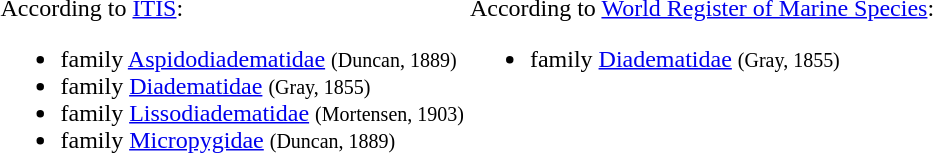<table>
<tr>
<td valign="top"><br>According to <a href='#'>ITIS</a>:<ul><li>family <a href='#'>Aspidodiadematidae</a> <small>(Duncan, 1889)</small></li><li>family <a href='#'>Diadematidae</a> <small>(Gray, 1855)</small></li><li>family <a href='#'>Lissodiadematidae</a> <small>(Mortensen, 1903)</small></li><li>family <a href='#'>Micropygidae</a> <small>(Duncan, 1889)</small></li></ul></td>
<td valign="top"><br>According to <a href='#'>World Register of Marine Species</a>:<ul><li>family <a href='#'>Diadematidae</a> <small>(Gray, 1855)</small></li></ul></td>
</tr>
</table>
